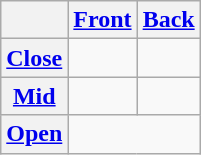<table class="wikitable">
<tr>
<th></th>
<th><a href='#'>Front</a></th>
<th><a href='#'>Back</a></th>
</tr>
<tr align="center">
<th><a href='#'>Close</a></th>
<td></td>
<td></td>
</tr>
<tr align="center">
<th><a href='#'>Mid</a></th>
<td></td>
<td></td>
</tr>
<tr align="center">
<th><a href='#'>Open</a></th>
<td colspan="2"></td>
</tr>
</table>
